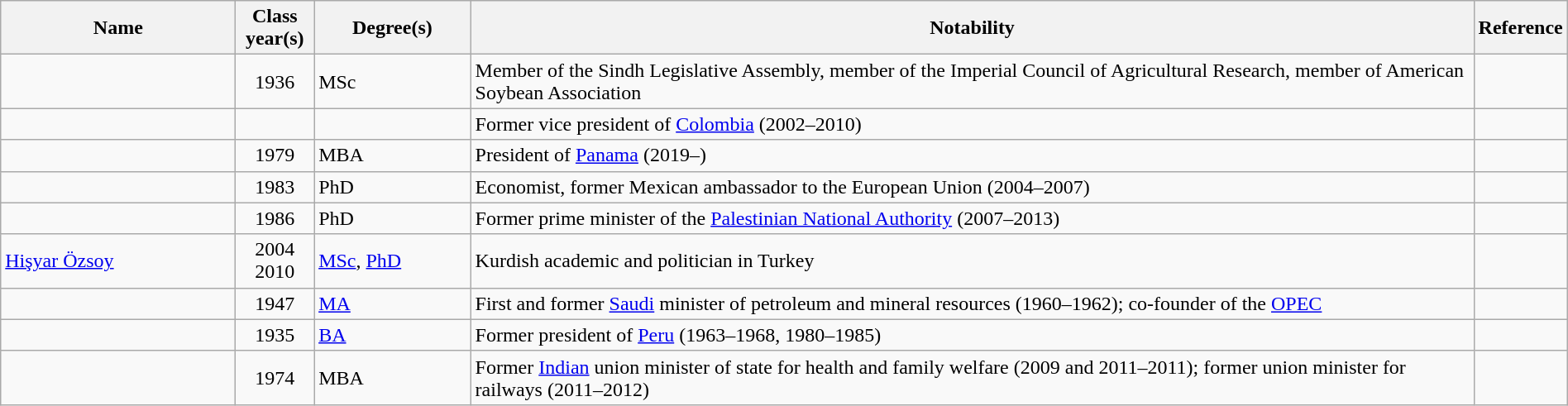<table class="wikitable sortable" style="width:100%">
<tr>
<th style="width:15%;">Name</th>
<th style="width:5%;">Class year(s)</th>
<th style="width:10%;">Degree(s)</th>
<th style="width:*;" class="unsortable">Notability</th>
<th style="width:5%;" class="unsortable">Reference</th>
</tr>
<tr>
<td></td>
<td style="text-align:center;">1936</td>
<td>MSc</td>
<td>Member of the Sindh Legislative Assembly, member of the Imperial Council of Agricultural Research, member of American Soybean Association</td>
<td style="text-align:center;"></td>
</tr>
<tr>
<td></td>
<td style="text-align:center;"></td>
<td></td>
<td>Former vice president of <a href='#'>Colombia</a> (2002–2010)</td>
<td style="text-align:center;"></td>
</tr>
<tr>
<td></td>
<td style="text-align:center;">1979</td>
<td>MBA</td>
<td>President of <a href='#'>Panama</a> (2019–)</td>
<td></td>
</tr>
<tr>
<td></td>
<td style="text-align:center;">1983</td>
<td>PhD</td>
<td>Economist, former Mexican ambassador to the European Union (2004–2007)</td>
<td style="text-align:center;"></td>
</tr>
<tr>
<td></td>
<td style="text-align:center;">1986</td>
<td>PhD</td>
<td>Former prime minister of the <a href='#'>Palestinian National Authority</a> (2007–2013)</td>
<td style="text-align:center;"></td>
</tr>
<tr>
<td><a href='#'>Hişyar Özsoy</a></td>
<td style="text-align:center;">2004<br>2010</td>
<td><a href='#'>MSc</a>, <a href='#'>PhD</a></td>
<td>Kurdish academic and politician in Turkey</td>
<td style="text-align:center;"></td>
</tr>
<tr>
<td></td>
<td style="text-align:center;">1947</td>
<td><a href='#'>MA</a></td>
<td>First and former <a href='#'>Saudi</a> minister of petroleum and mineral resources (1960–1962); co-founder of the <a href='#'>OPEC</a></td>
<td style="text-align:center;"></td>
</tr>
<tr>
<td></td>
<td style="text-align:center;">1935</td>
<td><a href='#'>BA</a></td>
<td>Former president of <a href='#'>Peru</a> (1963–1968, 1980–1985)</td>
<td style="text-align:center;"></td>
</tr>
<tr>
<td></td>
<td style="text-align:center;">1974</td>
<td>MBA</td>
<td>Former <a href='#'>Indian</a> union minister of state for health and family welfare (2009 and 2011–2011); former union minister for railways (2011–2012)</td>
<td style="text-align:center;"></td>
</tr>
</table>
